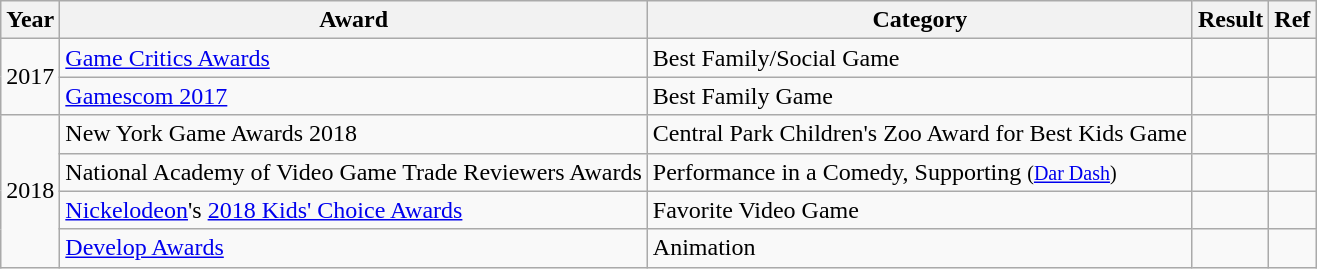<table class="wikitable sortable">
<tr>
<th>Year</th>
<th>Award</th>
<th>Category</th>
<th>Result</th>
<th>Ref</th>
</tr>
<tr>
<td style="text-align:center;" rowspan="2">2017</td>
<td rowspan="1"><a href='#'>Game Critics Awards</a></td>
<td>Best Family/Social Game</td>
<td></td>
<td rowspan="1" style="text-align:center;"></td>
</tr>
<tr>
<td rowspan="1"><a href='#'>Gamescom 2017</a></td>
<td>Best Family Game</td>
<td></td>
<td rowspan="1" style="text-align:center;"></td>
</tr>
<tr>
<td style="text-align:center;" rowspan="4">2018</td>
<td rowspan="1">New York Game Awards 2018</td>
<td>Central Park Children's Zoo Award for Best Kids Game</td>
<td></td>
<td rowspan="1" style="text-align:center;"></td>
</tr>
<tr>
<td rowspan="1">National Academy of Video Game Trade Reviewers Awards</td>
<td>Performance in a Comedy, Supporting <small>(<a href='#'>Dar Dash</a>)</small></td>
<td></td>
<td rowspan="1" style="text-align:center;"></td>
</tr>
<tr>
<td rowspan="1"><a href='#'>Nickelodeon</a>'s <a href='#'>2018 Kids' Choice Awards</a></td>
<td>Favorite Video Game</td>
<td></td>
<td rowspan="1" style="text-align:center;"></td>
</tr>
<tr>
<td rowspan="1"><a href='#'>Develop Awards</a></td>
<td>Animation</td>
<td></td>
<td rowspan="1" style="text-align:center;"></td>
</tr>
</table>
